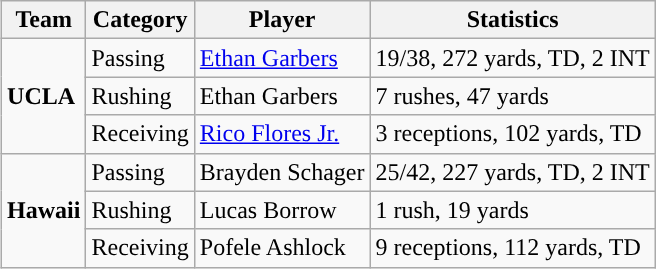<table class="wikitable" style="float: right;">
<tr>
<th>Team</th>
<th>Category</th>
<th>Player</th>
<th>Statistics</th>
</tr>
<tr>
<td rowspan=3><strong>UCLA</strong></td>
<td>Passing</td>
<td><a href='#'>Ethan Garbers</a></td>
<td>19/38, 272 yards, TD, 2 INT</td>
</tr>
<tr>
<td>Rushing</td>
<td>Ethan Garbers</td>
<td>7 rushes, 47 yards</td>
</tr>
<tr>
<td>Receiving</td>
<td><a href='#'>Rico Flores Jr.</a></td>
<td>3 receptions, 102 yards, TD</td>
</tr>
<tr>
<td rowspan=3><strong>Hawaii</strong></td>
<td>Passing</td>
<td>Brayden Schager</td>
<td>25/42, 227 yards, TD, 2 INT</td>
</tr>
<tr>
<td>Rushing</td>
<td>Lucas Borrow</td>
<td>1 rush, 19 yards</td>
</tr>
<tr>
<td>Receiving</td>
<td>Pofele Ashlock</td>
<td>9 receptions, 112 yards, TD</td>
</tr>
</table>
